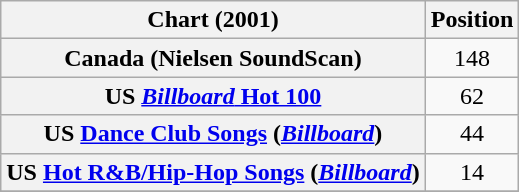<table class="wikitable plainrowheaders" style="text-align:center">
<tr>
<th scope="col">Chart (2001)</th>
<th scope="col">Position</th>
</tr>
<tr>
<th scope="row">Canada (Nielsen SoundScan)</th>
<td>148</td>
</tr>
<tr>
<th scope="row">US <a href='#'><em>Billboard</em> Hot 100</a></th>
<td align="center">62</td>
</tr>
<tr>
<th scope="row">US <a href='#'>Dance Club Songs</a> (<em><a href='#'>Billboard</a></em>)</th>
<td align="center">44</td>
</tr>
<tr>
<th scope="row">US <a href='#'>Hot R&B/Hip-Hop Songs</a> (<em><a href='#'>Billboard</a></em>)</th>
<td align="center">14</td>
</tr>
<tr>
</tr>
</table>
